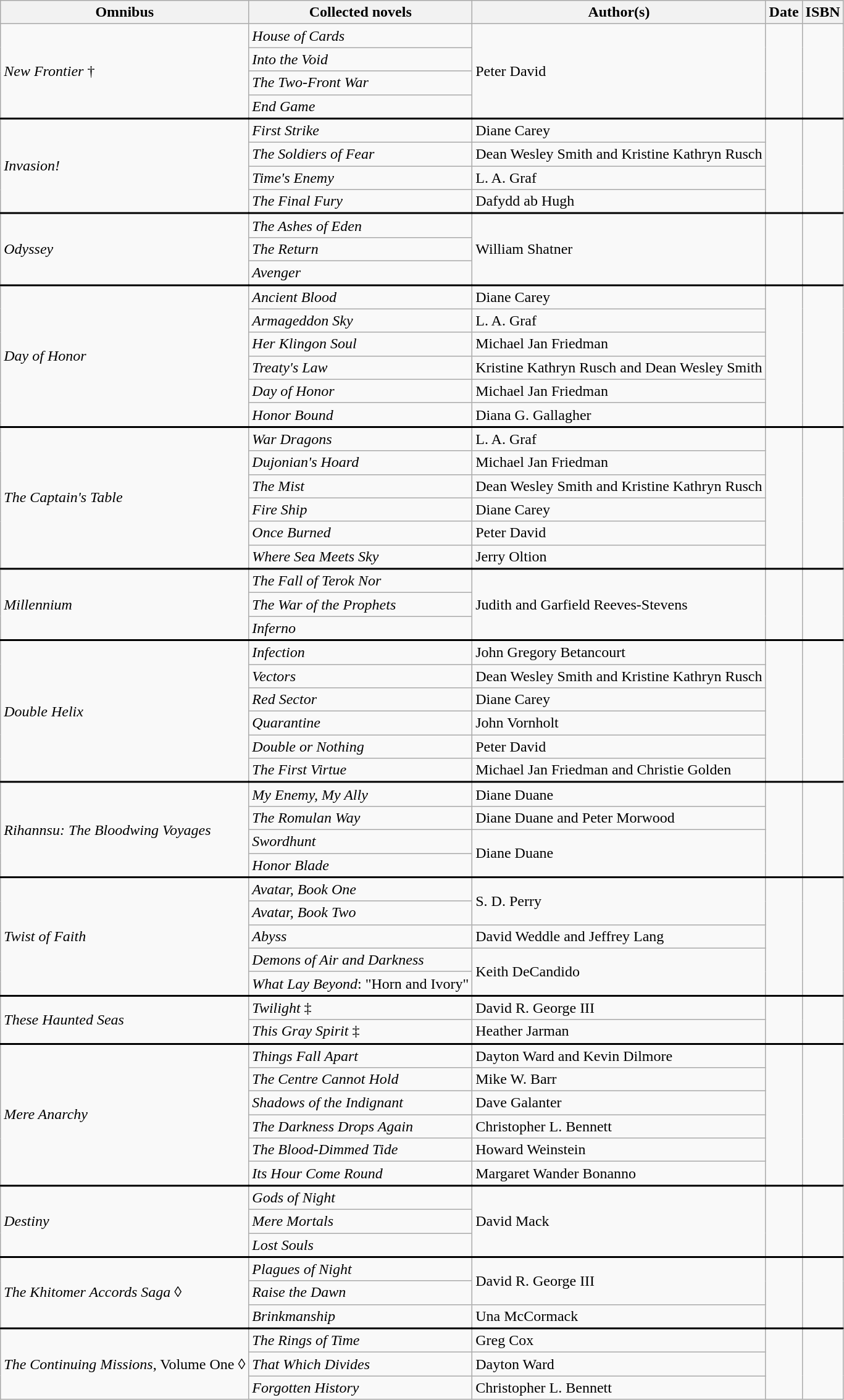<table class="wikitable">
<tr>
<th>Omnibus</th>
<th>Collected novels</th>
<th>Author(s)</th>
<th>Date</th>
<th>ISBN</th>
</tr>
<tr>
<td rowspan="4"><em>New Frontier</em> †</td>
<td><em>House of Cards</em></td>
<td rowspan="4">Peter David</td>
<td rowspan="4"></td>
<td rowspan="4"></td>
</tr>
<tr>
<td><em>Into the Void</em></td>
</tr>
<tr>
<td><em>The Two-Front War</em></td>
</tr>
<tr>
<td><em>End Game</em></td>
</tr>
<tr style="border-top: 2px solid; height: 0px;">
<td rowspan="4"><em>Invasion!</em></td>
<td><em>First Strike</em></td>
<td>Diane Carey</td>
<td rowspan="4"></td>
<td rowspan="4"></td>
</tr>
<tr>
<td><em>The Soldiers of Fear</em></td>
<td>Dean Wesley Smith and Kristine Kathryn Rusch</td>
</tr>
<tr>
<td><em>Time's Enemy</em></td>
<td>L. A. Graf</td>
</tr>
<tr>
<td><em>The Final Fury</em></td>
<td>Dafydd ab Hugh</td>
</tr>
<tr style="border-top: 2px solid; height: 0px;">
<td rowspan="3"><em>Odyssey</em></td>
<td><em>The Ashes of Eden</em></td>
<td rowspan="3">William Shatner</td>
<td rowspan="3"></td>
<td rowspan="3"></td>
</tr>
<tr>
<td><em>The Return</em></td>
</tr>
<tr>
<td><em>Avenger</em></td>
</tr>
<tr style="border-top: 2px solid; height: 0px;">
<td rowspan="6"><em>Day of Honor</em></td>
<td><em>Ancient Blood</em></td>
<td>Diane Carey</td>
<td rowspan="6"></td>
<td rowspan="6"></td>
</tr>
<tr>
<td><em>Armageddon Sky</em></td>
<td>L. A. Graf</td>
</tr>
<tr>
<td><em>Her Klingon Soul</em></td>
<td>Michael Jan Friedman</td>
</tr>
<tr>
<td><em>Treaty's Law</em></td>
<td>Kristine Kathryn Rusch and Dean Wesley Smith</td>
</tr>
<tr>
<td><em>Day of Honor</em></td>
<td>Michael Jan Friedman</td>
</tr>
<tr>
<td><em>Honor Bound</em></td>
<td>Diana G. Gallagher</td>
</tr>
<tr style="border-top: 2px solid; height: 0px;">
<td rowspan="6"><em>The Captain's Table</em></td>
<td><em>War Dragons</em></td>
<td>L. A. Graf</td>
<td rowspan="6"></td>
<td rowspan="6"></td>
</tr>
<tr>
<td><em>Dujonian's Hoard</em></td>
<td>Michael Jan Friedman</td>
</tr>
<tr>
<td><em>The Mist</em></td>
<td>Dean Wesley Smith and Kristine Kathryn Rusch</td>
</tr>
<tr>
<td><em>Fire Ship</em></td>
<td>Diane Carey</td>
</tr>
<tr>
<td><em>Once Burned</em></td>
<td>Peter David</td>
</tr>
<tr>
<td><em>Where Sea Meets Sky</em></td>
<td>Jerry Oltion</td>
</tr>
<tr style="border-top: 2px solid; height: 0px;">
<td rowspan="3"><em>Millennium</em></td>
<td><em>The Fall of Terok Nor</em></td>
<td rowspan="3">Judith and Garfield Reeves-Stevens</td>
<td rowspan="3"></td>
<td rowspan="3"></td>
</tr>
<tr>
<td><em>The War of the Prophets</em></td>
</tr>
<tr>
<td><em>Inferno</em></td>
</tr>
<tr style="border-top: 2px solid; height: 0px;">
<td rowspan="6"><em>Double Helix</em></td>
<td><em>Infection</em></td>
<td>John Gregory Betancourt</td>
<td rowspan="6"></td>
<td rowspan="6"></td>
</tr>
<tr>
<td><em>Vectors</em></td>
<td>Dean Wesley Smith and Kristine Kathryn Rusch</td>
</tr>
<tr>
<td><em>Red Sector</em></td>
<td>Diane Carey</td>
</tr>
<tr>
<td><em>Quarantine</em></td>
<td>John Vornholt</td>
</tr>
<tr>
<td><em>Double or Nothing</em></td>
<td>Peter David</td>
</tr>
<tr>
<td><em>The First Virtue</em></td>
<td>Michael Jan Friedman and Christie Golden</td>
</tr>
<tr style="border-top: 2px solid; height: 0px;">
<td rowspan="4"><em>Rihannsu: The Bloodwing Voyages</em></td>
<td><em>My Enemy, My Ally</em></td>
<td>Diane Duane</td>
<td rowspan="4"></td>
<td rowspan="4"></td>
</tr>
<tr>
<td><em>The Romulan Way</em></td>
<td>Diane Duane and Peter Morwood</td>
</tr>
<tr>
<td><em>Swordhunt</em></td>
<td rowspan="2">Diane Duane</td>
</tr>
<tr>
<td><em>Honor Blade</em></td>
</tr>
<tr style="border-top: 2px solid; height: 0px;">
<td rowspan="5"><em>Twist of Faith</em></td>
<td><em>Avatar, Book One</em></td>
<td rowspan="2">S. D. Perry</td>
<td rowspan="5"></td>
<td rowspan="5"></td>
</tr>
<tr>
<td><em>Avatar, Book Two</em></td>
</tr>
<tr>
<td><em>Abyss</em></td>
<td>David Weddle and Jeffrey Lang</td>
</tr>
<tr>
<td><em>Demons of Air and Darkness</em></td>
<td rowspan="2">Keith DeCandido</td>
</tr>
<tr>
<td><em>What Lay Beyond</em>: "Horn and Ivory"</td>
</tr>
<tr style="border-top: 2px solid; height: 0px;">
<td rowspan="2"><em>These Haunted Seas</em></td>
<td><em>Twilight</em> ‡</td>
<td>David R. George III</td>
<td rowspan="2"></td>
<td rowspan="2"></td>
</tr>
<tr>
<td><em>This Gray Spirit</em> ‡</td>
<td>Heather Jarman</td>
</tr>
<tr style="border-top: 2px solid; height: 0px;">
<td rowspan="6"><em>Mere Anarchy</em></td>
<td><em>Things Fall Apart</em></td>
<td>Dayton Ward and Kevin Dilmore</td>
<td rowspan="6"></td>
<td rowspan="6"></td>
</tr>
<tr>
<td><em>The Centre Cannot Hold</em></td>
<td>Mike W. Barr</td>
</tr>
<tr>
<td><em>Shadows of the Indignant</em></td>
<td>Dave Galanter</td>
</tr>
<tr>
<td><em>The Darkness Drops Again</em></td>
<td>Christopher L. Bennett</td>
</tr>
<tr>
<td><em>The Blood-Dimmed Tide</em></td>
<td>Howard Weinstein</td>
</tr>
<tr>
<td><em>Its Hour Come Round</em></td>
<td>Margaret Wander Bonanno</td>
</tr>
<tr style="border-top: 2px solid; height: 0px;">
<td rowspan="3"><em>Destiny</em></td>
<td><em>Gods of Night</em></td>
<td rowspan="3">David Mack</td>
<td rowspan="3"></td>
<td rowspan="3"></td>
</tr>
<tr>
<td><em>Mere Mortals</em></td>
</tr>
<tr>
<td><em>Lost Souls</em></td>
</tr>
<tr style="border-top: 2px solid; height: 0px;">
<td rowspan="3"><em>The Khitomer Accords Saga</em> ◊</td>
<td><em>Plagues of Night</em></td>
<td rowspan="2">David R. George III</td>
<td rowspan="3"></td>
<td rowspan="3"></td>
</tr>
<tr>
<td><em>Raise the Dawn</em></td>
</tr>
<tr>
<td><em>Brinkmanship</em></td>
<td>Una McCormack</td>
</tr>
<tr style="border-top: 2px solid; height: 0px;">
<td rowspan="3"><em>The Continuing Missions</em>, Volume One ◊</td>
<td><em>The Rings of Time</em></td>
<td>Greg Cox</td>
<td rowspan="3"></td>
<td rowspan="3"></td>
</tr>
<tr>
<td><em>That Which Divides</em></td>
<td>Dayton Ward</td>
</tr>
<tr>
<td><em>Forgotten History</em></td>
<td>Christopher L. Bennett</td>
</tr>
</table>
